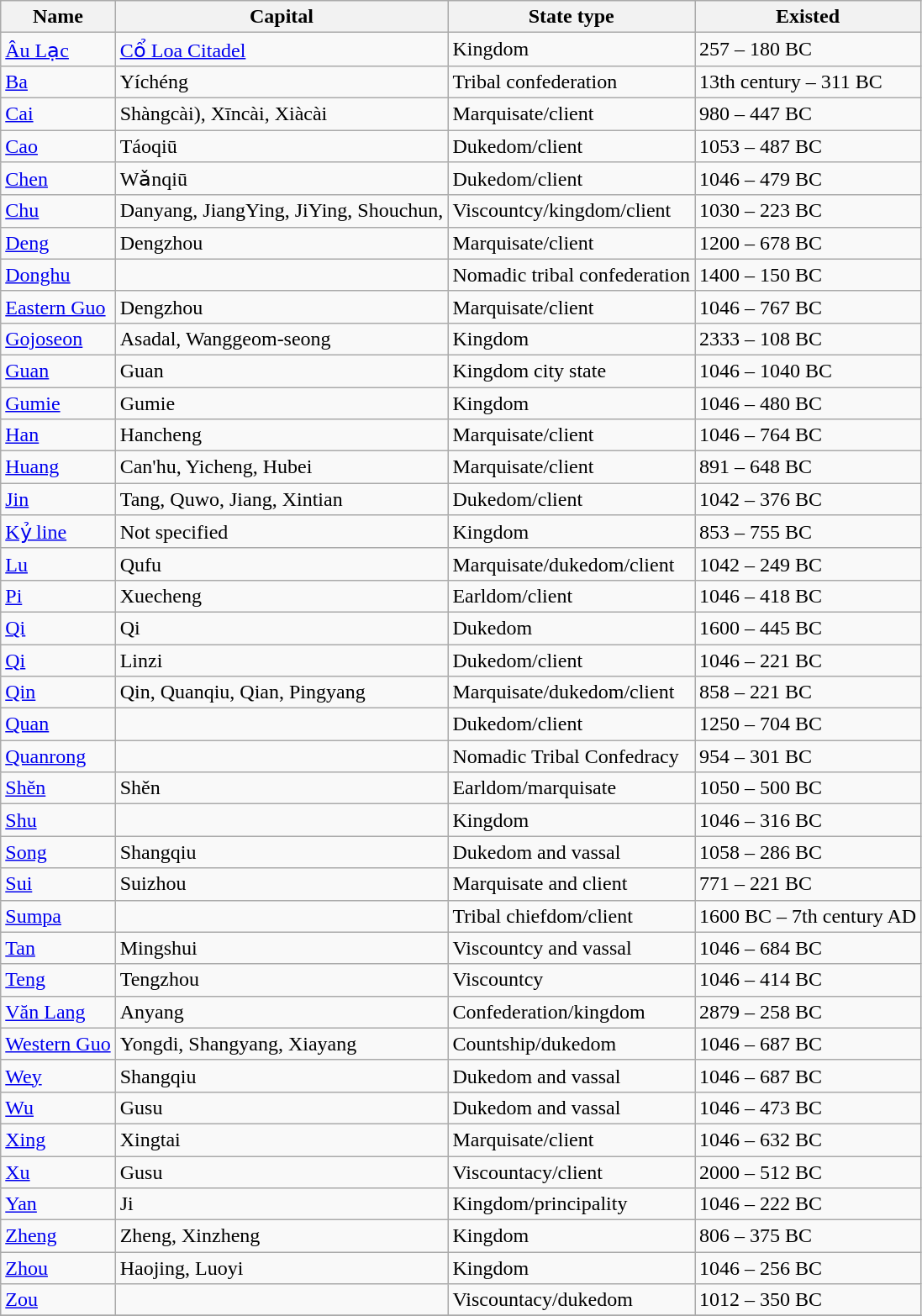<table class="wikitable sortable" border="1">
<tr>
<th>Name</th>
<th>Capital</th>
<th>State type</th>
<th>Existed</th>
</tr>
<tr>
<td><a href='#'>Âu Lạc</a></td>
<td><a href='#'>Cổ Loa Citadel</a></td>
<td>Kingdom</td>
<td>257 – 180 BC</td>
</tr>
<tr>
<td><a href='#'>Ba</a></td>
<td>Yíchéng</td>
<td>Tribal confederation</td>
<td>13th century – 311 BC</td>
</tr>
<tr>
<td><a href='#'>Cai</a></td>
<td>Shàngcài), Xīncài, Xiàcài</td>
<td>Marquisate/client</td>
<td>980 – 447 BC</td>
</tr>
<tr>
<td><a href='#'>Cao</a></td>
<td>Táoqiū</td>
<td>Dukedom/client</td>
<td>1053 – 487 BC</td>
</tr>
<tr>
<td><a href='#'>Chen</a></td>
<td>Wǎnqiū</td>
<td>Dukedom/client</td>
<td>1046 – 479 BC</td>
</tr>
<tr>
<td><a href='#'>Chu</a></td>
<td>Danyang, JiangYing, JiYing, Shouchun,</td>
<td>Viscountcy/kingdom/client</td>
<td>1030 – 223 BC</td>
</tr>
<tr>
<td><a href='#'>Deng</a></td>
<td>Dengzhou</td>
<td>Marquisate/client</td>
<td>1200 – 678 BC</td>
</tr>
<tr>
<td><a href='#'>Donghu</a></td>
<td></td>
<td>Nomadic tribal confederation</td>
<td>1400 – 150 BC</td>
</tr>
<tr>
<td><a href='#'>Eastern Guo</a></td>
<td>Dengzhou</td>
<td>Marquisate/client</td>
<td>1046 – 767 BC</td>
</tr>
<tr>
<td><a href='#'>Gojoseon</a></td>
<td>Asadal, Wanggeom-seong</td>
<td>Kingdom</td>
<td>2333 – 108 BC</td>
</tr>
<tr>
<td><a href='#'>Guan</a></td>
<td>Guan</td>
<td>Kingdom city state</td>
<td>1046 – 1040 BC</td>
</tr>
<tr>
<td><a href='#'>Gumie</a></td>
<td>Gumie</td>
<td>Kingdom</td>
<td>1046 – 480 BC</td>
</tr>
<tr>
<td><a href='#'>Han</a></td>
<td>Hancheng</td>
<td>Marquisate/client</td>
<td>1046 – 764 BC</td>
</tr>
<tr>
<td><a href='#'>Huang</a></td>
<td>Can'hu, Yicheng, Hubei</td>
<td>Marquisate/client</td>
<td>891 – 648 BC</td>
</tr>
<tr>
<td><a href='#'>Jin</a></td>
<td>Tang, Quwo, Jiang, Xintian</td>
<td>Dukedom/client</td>
<td>1042 – 376 BC</td>
</tr>
<tr>
<td><a href='#'>Kỷ line</a></td>
<td>Not specified</td>
<td>Kingdom</td>
<td>853 – 755 BC</td>
</tr>
<tr>
<td><a href='#'>Lu</a></td>
<td>Qufu</td>
<td>Marquisate/dukedom/client</td>
<td>1042 – 249 BC</td>
</tr>
<tr>
<td><a href='#'>Pi</a></td>
<td>Xuecheng</td>
<td>Earldom/client</td>
<td>1046 – 418 BC</td>
</tr>
<tr>
<td><a href='#'>Qi</a></td>
<td>Qi</td>
<td>Dukedom</td>
<td>1600 – 445 BC</td>
</tr>
<tr>
<td><a href='#'>Qi</a></td>
<td>Linzi</td>
<td>Dukedom/client</td>
<td>1046 – 221 BC</td>
</tr>
<tr>
<td><a href='#'>Qin</a></td>
<td>Qin, Quanqiu, Qian, Pingyang</td>
<td>Marquisate/dukedom/client</td>
<td>858 – 221 BC</td>
</tr>
<tr>
<td><a href='#'>Quan</a></td>
<td></td>
<td>Dukedom/client</td>
<td>1250 – 704 BC</td>
</tr>
<tr>
<td><a href='#'>Quanrong</a></td>
<td></td>
<td>Nomadic Tribal Confedracy</td>
<td>954 – 301 BC</td>
</tr>
<tr>
<td><a href='#'>Shěn</a></td>
<td>Shěn</td>
<td>Earldom/marquisate</td>
<td>1050 – 500 BC</td>
</tr>
<tr>
<td><a href='#'>Shu</a></td>
<td></td>
<td>Kingdom</td>
<td>1046 – 316 BC</td>
</tr>
<tr>
<td><a href='#'>Song</a></td>
<td>Shangqiu</td>
<td>Dukedom and vassal</td>
<td>1058 – 286 BC</td>
</tr>
<tr>
<td><a href='#'>Sui</a></td>
<td>Suizhou</td>
<td>Marquisate and client</td>
<td>771 – 221 BC</td>
</tr>
<tr>
<td><a href='#'>Sumpa</a></td>
<td></td>
<td>Tribal chiefdom/client</td>
<td>1600 BC – 7th century AD</td>
</tr>
<tr>
<td><a href='#'>Tan</a></td>
<td>Mingshui</td>
<td>Viscountcy and vassal</td>
<td>1046 – 684 BC</td>
</tr>
<tr>
<td><a href='#'>Teng</a></td>
<td>Tengzhou</td>
<td>Viscountcy</td>
<td>1046 – 414 BC</td>
</tr>
<tr>
<td><a href='#'>Văn Lang</a></td>
<td>Anyang</td>
<td>Confederation/kingdom</td>
<td>2879 – 258 BC</td>
</tr>
<tr>
<td><a href='#'>Western Guo</a></td>
<td>Yongdi, Shangyang, Xiayang</td>
<td>Countship/dukedom</td>
<td>1046 – 687 BC</td>
</tr>
<tr>
<td><a href='#'>Wey</a></td>
<td>Shangqiu</td>
<td>Dukedom and vassal</td>
<td>1046 – 687 BC</td>
</tr>
<tr>
<td><a href='#'>Wu</a></td>
<td>Gusu</td>
<td>Dukedom and vassal</td>
<td>1046 – 473 BC</td>
</tr>
<tr>
<td><a href='#'>Xing</a></td>
<td>Xingtai</td>
<td>Marquisate/client</td>
<td>1046 – 632 BC</td>
</tr>
<tr>
<td><a href='#'>Xu</a></td>
<td>Gusu</td>
<td>Viscountacy/client</td>
<td>2000 – 512 BC</td>
</tr>
<tr>
<td><a href='#'>Yan</a></td>
<td>Ji</td>
<td>Kingdom/principality</td>
<td>1046 – 222 BC</td>
</tr>
<tr>
<td><a href='#'>Zheng</a></td>
<td>Zheng, Xinzheng</td>
<td>Kingdom</td>
<td>806 – 375 BC</td>
</tr>
<tr>
<td><a href='#'>Zhou</a></td>
<td>Haojing, Luoyi</td>
<td>Kingdom</td>
<td>1046 – 256 BC</td>
</tr>
<tr>
<td><a href='#'>Zou</a></td>
<td></td>
<td>Viscountacy/dukedom</td>
<td>1012 – 350 BC</td>
</tr>
<tr>
</tr>
</table>
